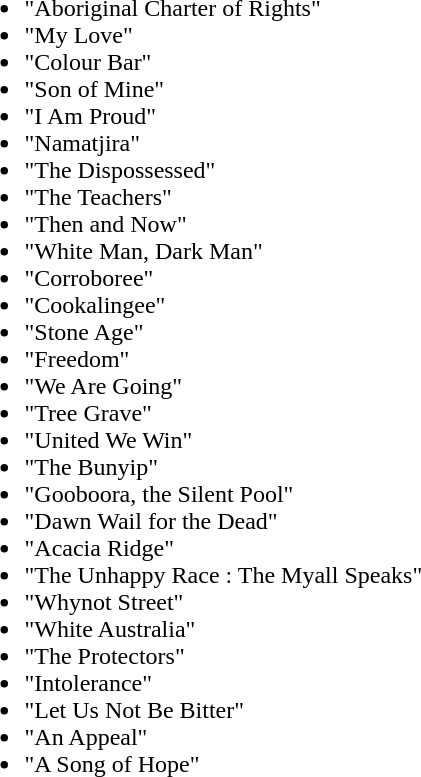<table border="0" cellpadding="5">
<tr ---->
<td valign="top"><br><ul><li>"Aboriginal Charter of Rights"</li><li>"My Love"</li><li>"Colour Bar"</li><li>"Son of Mine"</li><li>"I Am Proud"</li><li>"Namatjira"</li><li>"The Dispossessed"</li><li>"The Teachers"</li><li>"Then and Now"</li><li>"White Man, Dark Man"</li><li>"Corroboree"</li><li>"Cookalingee"</li><li>"Stone Age"</li><li>"Freedom"</li><li>"We Are Going"</li><li>"Tree Grave"</li><li>"United We Win"</li><li>"The Bunyip"</li><li>"Gooboora, the Silent Pool"</li><li>"Dawn Wail for the Dead"</li><li>"Acacia Ridge"</li><li>"The Unhappy Race : The Myall Speaks"</li><li>"Whynot Street"</li><li>"White Australia"</li><li>"The Protectors"</li><li>"Intolerance"</li><li>"Let Us Not Be Bitter"</li><li>"An Appeal"</li><li>"A Song of Hope"</li></ul></td>
</tr>
</table>
